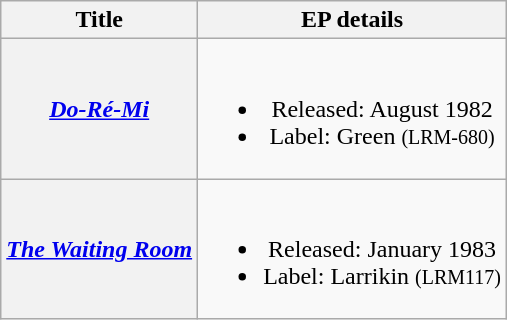<table class="wikitable plainrowheaders" style="text-align:center;" border="1">
<tr>
<th>Title</th>
<th>EP details</th>
</tr>
<tr>
<th scope="row"><em><a href='#'>Do-Ré-Mi</a></em></th>
<td><br><ul><li>Released: August 1982</li><li>Label: Green <small>(LRM-680)</small></li></ul></td>
</tr>
<tr>
<th scope="row"><em><a href='#'>The Waiting Room</a></em></th>
<td><br><ul><li>Released: January 1983</li><li>Label: Larrikin <small>(LRM117)</small></li></ul></td>
</tr>
</table>
